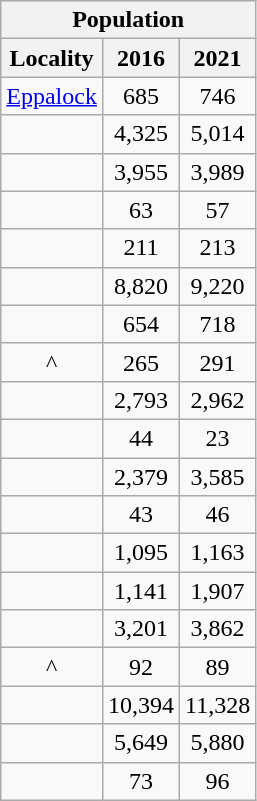<table class="wikitable" style="text-align:center;">
<tr>
<th colspan="3" style="text-align:center; font-weight:bold">Population</th>
</tr>
<tr>
<th style="text-align:center; background:  font-weight:bold">Locality</th>
<th style="text-align:center; background:  font-weight:bold"><strong>2016</strong></th>
<th style="text-align:center; background:  font-weight:bold"><strong>2021</strong></th>
</tr>
<tr>
<td><a href='#'>Eppalock</a></td>
<td>685</td>
<td>746</td>
</tr>
<tr>
<td></td>
<td>4,325</td>
<td>5,014</td>
</tr>
<tr>
<td></td>
<td>3,955</td>
<td>3,989</td>
</tr>
<tr>
<td></td>
<td>63</td>
<td>57</td>
</tr>
<tr>
<td></td>
<td>211</td>
<td>213</td>
</tr>
<tr>
<td></td>
<td>8,820</td>
<td>9,220</td>
</tr>
<tr>
<td></td>
<td>654</td>
<td>718</td>
</tr>
<tr>
<td>^</td>
<td>265</td>
<td>291</td>
</tr>
<tr>
<td></td>
<td>2,793</td>
<td>2,962</td>
</tr>
<tr>
<td></td>
<td>44</td>
<td>23</td>
</tr>
<tr>
<td></td>
<td>2,379</td>
<td>3,585</td>
</tr>
<tr>
<td></td>
<td>43</td>
<td>46</td>
</tr>
<tr>
<td></td>
<td>1,095</td>
<td>1,163</td>
</tr>
<tr>
<td></td>
<td>1,141</td>
<td>1,907</td>
</tr>
<tr>
<td></td>
<td>3,201</td>
<td>3,862</td>
</tr>
<tr>
<td>^</td>
<td>92</td>
<td>89</td>
</tr>
<tr>
<td></td>
<td>10,394</td>
<td>11,328</td>
</tr>
<tr>
<td></td>
<td>5,649</td>
<td>5,880</td>
</tr>
<tr>
<td></td>
<td>73</td>
<td>96</td>
</tr>
</table>
